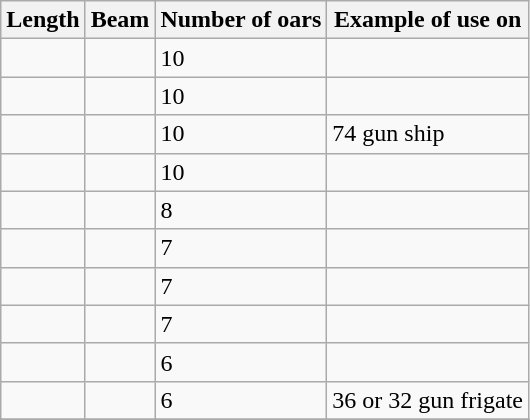<table class="wikitable plainrowheaders">
<tr>
<th scope="col">Length</th>
<th scope="col">Beam</th>
<th scope="col">Number of oars</th>
<th scope="col">Example of use on</th>
</tr>
<tr>
<td></td>
<td></td>
<td>10</td>
<td></td>
</tr>
<tr>
<td></td>
<td></td>
<td>10</td>
<td></td>
</tr>
<tr>
<td></td>
<td></td>
<td>10</td>
<td>74 gun ship</td>
</tr>
<tr>
<td></td>
<td></td>
<td>10</td>
<td></td>
</tr>
<tr>
<td></td>
<td></td>
<td>8</td>
<td></td>
</tr>
<tr>
<td></td>
<td></td>
<td>7</td>
<td></td>
</tr>
<tr>
<td></td>
<td></td>
<td>7</td>
<td></td>
</tr>
<tr>
<td></td>
<td></td>
<td>7</td>
<td></td>
</tr>
<tr>
<td></td>
<td></td>
<td>6</td>
<td></td>
</tr>
<tr>
<td></td>
<td></td>
<td>6</td>
<td>36 or 32 gun frigate</td>
</tr>
<tr>
</tr>
</table>
